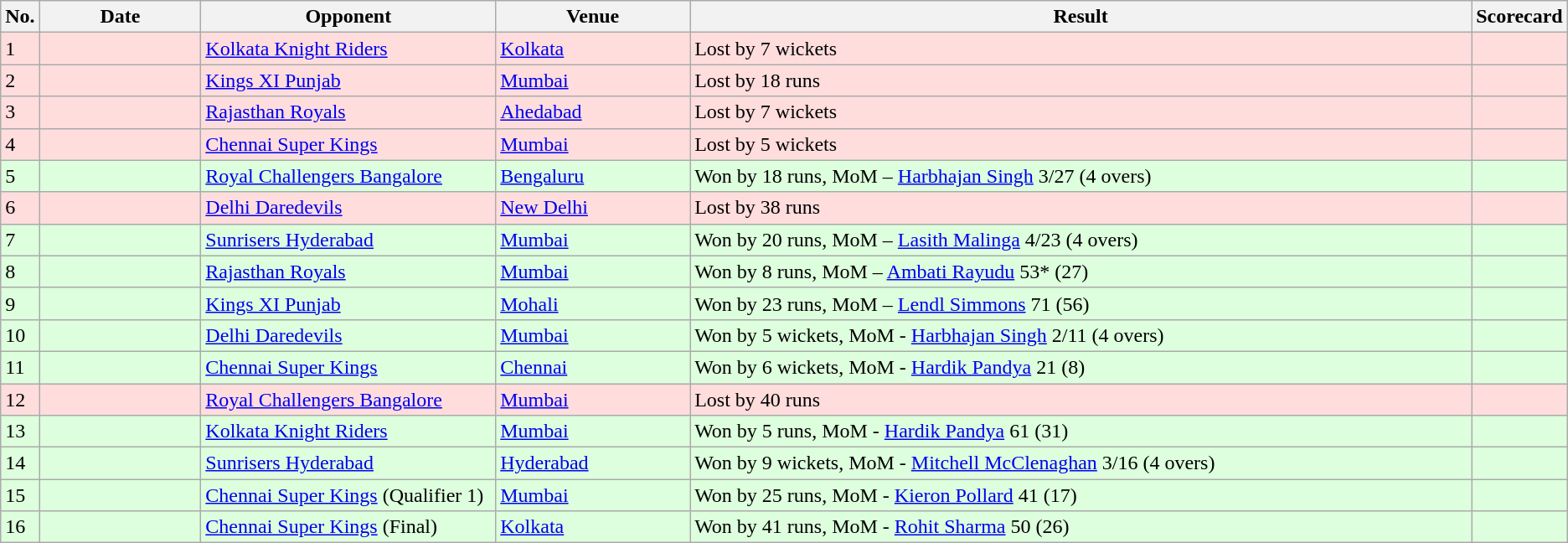<table class="wikitable sortable">
<tr>
<th style="width:2%;">No.</th>
<th style="width:11%;">Date</th>
<th style="width:20%;">Opponent</th>
<th style="width:13%;">Venue</th>
<th style="width:55%;">Result</th>
<th style="width:9%;">Scorecard</th>
</tr>
<tr style="background:#fdd;">
<td>1</td>
<td></td>
<td><a href='#'>Kolkata Knight Riders</a></td>
<td><a href='#'>Kolkata</a></td>
<td>Lost by 7 wickets</td>
<td></td>
</tr>
<tr style="background:#fdd;">
<td>2</td>
<td></td>
<td><a href='#'>Kings XI Punjab</a></td>
<td><a href='#'>Mumbai</a></td>
<td>Lost by 18 runs</td>
<td></td>
</tr>
<tr style="background:#fdd;">
<td>3</td>
<td></td>
<td><a href='#'>Rajasthan Royals</a></td>
<td><a href='#'>Ahedabad</a></td>
<td>Lost by 7 wickets</td>
<td></td>
</tr>
<tr style="background:#fdd;">
<td>4</td>
<td></td>
<td><a href='#'>Chennai Super Kings</a></td>
<td><a href='#'>Mumbai</a></td>
<td>Lost by 5 wickets</td>
<td></td>
</tr>
<tr style="background:#dfd;">
<td>5</td>
<td></td>
<td><a href='#'>Royal Challengers Bangalore</a></td>
<td><a href='#'>Bengaluru</a></td>
<td>Won by 18 runs, MoM – <a href='#'>Harbhajan Singh</a> 3/27 (4 overs)</td>
<td></td>
</tr>
<tr style="background:#fdd;">
<td>6</td>
<td></td>
<td><a href='#'>Delhi Daredevils</a></td>
<td><a href='#'>New Delhi</a></td>
<td>Lost by 38 runs</td>
<td></td>
</tr>
<tr style="background:#dfd;">
<td>7</td>
<td></td>
<td><a href='#'>Sunrisers Hyderabad</a></td>
<td><a href='#'>Mumbai</a></td>
<td>Won by 20 runs, MoM – <a href='#'>Lasith Malinga</a> 4/23 (4 overs)</td>
<td></td>
</tr>
<tr style="background:#dfd;">
<td>8</td>
<td></td>
<td><a href='#'>Rajasthan Royals</a></td>
<td><a href='#'>Mumbai</a></td>
<td>Won by 8 runs, MoM – <a href='#'>Ambati Rayudu</a> 53* (27)</td>
<td></td>
</tr>
<tr style="background:#dfd;">
<td>9</td>
<td></td>
<td><a href='#'>Kings XI Punjab</a></td>
<td><a href='#'>Mohali</a></td>
<td>Won by 23 runs, MoM – <a href='#'>Lendl Simmons</a> 71 (56)</td>
<td></td>
</tr>
<tr style="background:#dfd;">
<td>10</td>
<td></td>
<td><a href='#'>Delhi Daredevils</a></td>
<td><a href='#'>Mumbai</a></td>
<td>Won by 5 wickets, MoM - <a href='#'>Harbhajan Singh</a> 2/11 (4 overs)</td>
<td></td>
</tr>
<tr style="background:#dfd;">
<td>11</td>
<td></td>
<td><a href='#'>Chennai Super Kings</a></td>
<td><a href='#'>Chennai</a></td>
<td>Won by 6 wickets, MoM - <a href='#'>Hardik Pandya</a> 21 (8)</td>
<td></td>
</tr>
<tr style="background:#fdd;">
<td>12</td>
<td></td>
<td><a href='#'>Royal Challengers Bangalore</a></td>
<td><a href='#'>Mumbai</a></td>
<td>Lost by 40 runs</td>
<td></td>
</tr>
<tr style="background:#dfd;">
<td>13</td>
<td></td>
<td><a href='#'>Kolkata Knight Riders</a></td>
<td><a href='#'>Mumbai</a></td>
<td>Won by 5 runs, MoM - <a href='#'>Hardik Pandya</a> 61 (31)</td>
<td></td>
</tr>
<tr style="background:#dfd;">
<td>14</td>
<td></td>
<td><a href='#'>Sunrisers Hyderabad</a></td>
<td><a href='#'>Hyderabad</a></td>
<td>Won by 9 wickets, MoM - <a href='#'>Mitchell McClenaghan</a> 3/16 (4 overs)</td>
<td></td>
</tr>
<tr style="background:#dfd;">
<td>15</td>
<td></td>
<td><a href='#'>Chennai Super Kings</a> (Qualifier 1)</td>
<td><a href='#'>Mumbai</a></td>
<td>Won by 25 runs, MoM - <a href='#'>Kieron Pollard</a> 41 (17)</td>
<td></td>
</tr>
<tr style="background:#dfd;">
<td>16</td>
<td></td>
<td><a href='#'>Chennai Super Kings</a> (Final)</td>
<td><a href='#'>Kolkata</a></td>
<td>Won by 41 runs, MoM - <a href='#'>Rohit Sharma</a> 50 (26)</td>
<td></td>
</tr>
</table>
